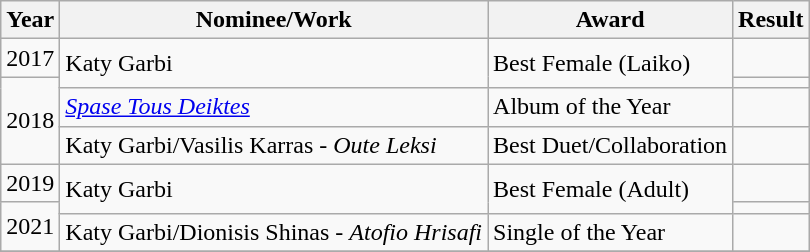<table class="wikitable">
<tr>
<th>Year</th>
<th>Nominee/Work</th>
<th>Award</th>
<th>Result</th>
</tr>
<tr>
<td>2017</td>
<td rowspan="2">Katy Garbi</td>
<td rowspan="2">Best Female (Laiko)</td>
<td></td>
</tr>
<tr>
<td rowspan="3">2018</td>
<td></td>
</tr>
<tr>
<td><em><a href='#'>Spase Tous Deiktes</a></em></td>
<td>Album of the Year</td>
<td></td>
</tr>
<tr>
<td>Katy Garbi/Vasilis Karras - <em>Oute Leksi</em></td>
<td>Best Duet/Collaboration</td>
<td></td>
</tr>
<tr>
<td>2019</td>
<td rowspan="2">Katy Garbi</td>
<td rowspan="2">Best Female (Adult)</td>
<td></td>
</tr>
<tr>
<td rowspan="2">2021</td>
<td></td>
</tr>
<tr>
<td rowspan="1">Katy Garbi/Dionisis Shinas - <em>Atofio Hrisafi</em></td>
<td rowspan="1">Single of the Year</td>
<td></td>
</tr>
<tr>
</tr>
</table>
